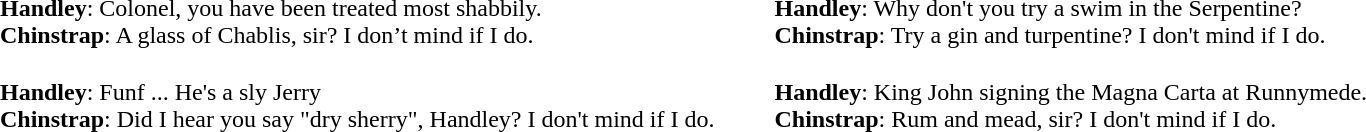<table cellspacing="0" cellpadding="10" border="0">
<tr>
<td><strong>Handley</strong>: Colonel, you have been treated most shabbily.<br><strong>Chinstrap</strong>: A glass of Chablis, sir? I don’t mind if I do.</td>
<td></td>
<td><strong>Handley</strong>: Why don't you try a swim in the Serpentine?<br><strong>Chinstrap</strong>: Try a gin and turpentine? I don't mind if I do.</td>
</tr>
<tr>
<td><strong>Handley</strong>: Funf ... He's a sly Jerry<br><strong>Chinstrap</strong>: Did I hear you say "dry sherry", Handley? I don't mind if I do.</td>
<td></td>
<td><strong>Handley</strong>: King John signing the Magna Carta at Runnymede.<br><strong>Chinstrap</strong>: Rum and mead, sir? I don't mind if I do.</td>
</tr>
</table>
